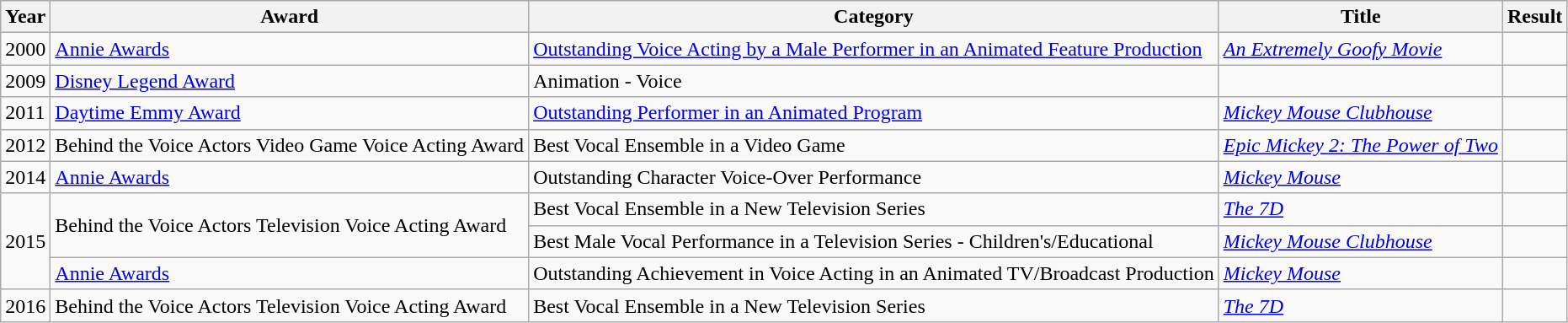<table class="wikitable sortable">
<tr>
<th>Year</th>
<th>Award</th>
<th>Category</th>
<th>Title</th>
<th>Result</th>
</tr>
<tr>
<td>2000</td>
<td><a href='#'>Annie Awards</a></td>
<td><a href='#'>Outstanding Voice Acting by a Male Performer in an Animated Feature Production</a></td>
<td><em><a href='#'>An Extremely Goofy Movie</a></em></td>
<td></td>
</tr>
<tr>
<td>2009</td>
<td><a href='#'>Disney Legend Award</a></td>
<td>Animation - Voice</td>
<td></td>
<td></td>
</tr>
<tr>
<td>2011</td>
<td><a href='#'>Daytime Emmy Award</a></td>
<td><a href='#'>Outstanding Performer in an Animated Program</a></td>
<td><em><a href='#'>Mickey Mouse Clubhouse</a></em></td>
<td></td>
</tr>
<tr>
<td>2012</td>
<td>Behind the Voice Actors Video Game Voice Acting Award</td>
<td>Best Vocal Ensemble in a Video Game</td>
<td><em><a href='#'>Epic Mickey 2: The Power of Two</a></em></td>
<td></td>
</tr>
<tr>
<td>2014</td>
<td><a href='#'>Annie Awards</a></td>
<td>Outstanding Character Voice-Over Performance</td>
<td><em><a href='#'>Mickey Mouse</a></em></td>
<td></td>
</tr>
<tr>
<td rowspan="3">2015</td>
<td rowspan="2">Behind the Voice Actors Television Voice Acting Award</td>
<td>Best Vocal Ensemble in a New Television Series</td>
<td><em><a href='#'>The 7D</a></em></td>
<td></td>
</tr>
<tr>
<td>Best Male Vocal Performance in a Television Series - Children's/Educational</td>
<td><em><a href='#'>Mickey Mouse Clubhouse</a></em></td>
<td></td>
</tr>
<tr>
<td><a href='#'>Annie Awards</a></td>
<td>Outstanding Achievement in Voice Acting in an Animated TV/Broadcast Production</td>
<td><em><a href='#'>Mickey Mouse</a></em></td>
<td></td>
</tr>
<tr>
<td>2016</td>
<td>Behind the Voice Actors Television Voice Acting Award</td>
<td>Best Vocal Ensemble in a New Television Series</td>
<td><em><a href='#'>The 7D</a></em></td>
<td></td>
</tr>
</table>
